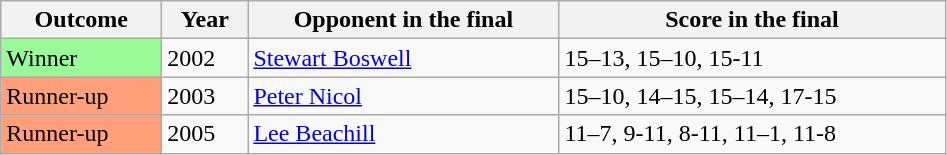<table class="sortable wikitable">
<tr>
<th width="100">Outcome</th>
<th width="50">Year</th>
<th width="200">Opponent in the final</th>
<th width="250">Score in the final</th>
</tr>
<tr>
<td bgcolor="98FB98">Winner</td>
<td>2002</td>
<td>   <a href='#'>Stewart Boswell</a></td>
<td>15–13, 15–10, 15-11</td>
</tr>
<tr>
<td bgcolor="ffa07a">Runner-up</td>
<td>2003</td>
<td>   <a href='#'>Peter Nicol</a></td>
<td>15–10, 14–15, 15–14, 17-15</td>
</tr>
<tr>
<td bgcolor="ffa07a">Runner-up</td>
<td>2005</td>
<td>   <a href='#'>Lee Beachill</a></td>
<td>11–7, 9-11, 8-11, 11–1, 11-8</td>
</tr>
</table>
